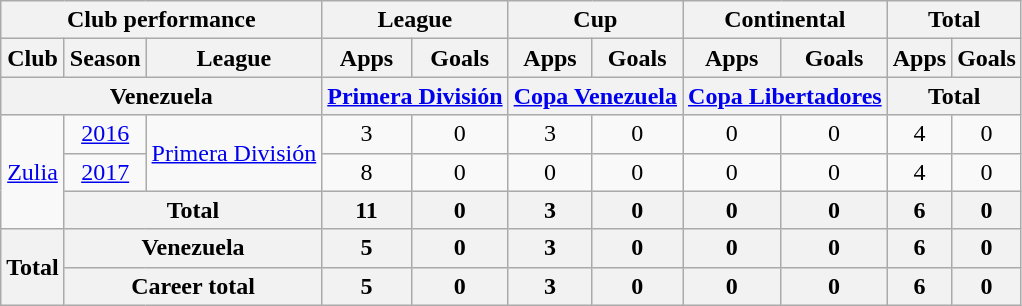<table class="wikitable" style="text-align:center">
<tr>
<th colspan=3>Club performance</th>
<th colspan=2>League</th>
<th colspan=2>Cup</th>
<th colspan=2>Continental</th>
<th colspan=2>Total</th>
</tr>
<tr>
<th>Club</th>
<th>Season</th>
<th>League</th>
<th>Apps</th>
<th>Goals</th>
<th>Apps</th>
<th>Goals</th>
<th>Apps</th>
<th>Goals</th>
<th>Apps</th>
<th>Goals</th>
</tr>
<tr>
<th colspan=3>Venezuela</th>
<th colspan=2><a href='#'>Primera División</a></th>
<th colspan=2><a href='#'>Copa Venezuela</a></th>
<th colspan=2><a href='#'>Copa Libertadores</a></th>
<th colspan=2>Total</th>
</tr>
<tr>
<td rowspan="3"><a href='#'>Zulia</a></td>
<td><a href='#'>2016</a></td>
<td rowspan="2"><a href='#'>Primera División</a></td>
<td>3</td>
<td>0</td>
<td>3</td>
<td>0</td>
<td>0</td>
<td>0</td>
<td>4</td>
<td>0</td>
</tr>
<tr>
<td><a href='#'>2017</a></td>
<td>8</td>
<td>0</td>
<td>0</td>
<td>0</td>
<td>0</td>
<td>0</td>
<td>4</td>
<td>0</td>
</tr>
<tr>
<th colspan="2">Total</th>
<th>11</th>
<th>0</th>
<th>3</th>
<th>0</th>
<th>0</th>
<th>0</th>
<th>6</th>
<th>0</th>
</tr>
<tr>
<th rowspan=2>Total</th>
<th colspan=2>Venezuela</th>
<th>5</th>
<th>0</th>
<th>3</th>
<th>0</th>
<th>0</th>
<th>0</th>
<th>6</th>
<th>0</th>
</tr>
<tr>
<th colspan=2>Career total</th>
<th>5</th>
<th>0</th>
<th>3</th>
<th>0</th>
<th>0</th>
<th>0</th>
<th>6</th>
<th>0</th>
</tr>
</table>
